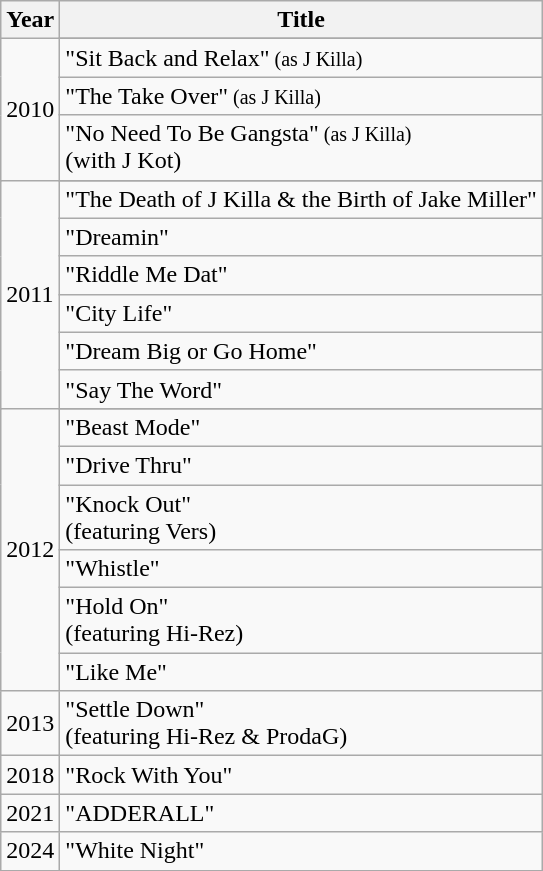<table class="wikitable">
<tr>
<th>Year</th>
<th>Title</th>
</tr>
<tr>
<td rowspan="4">2010</td>
</tr>
<tr>
<td>"Sit Back and Relax"<small> (as J Killa)</small></td>
</tr>
<tr>
<td>"The Take Over"<small> (as J Killa)</small></td>
</tr>
<tr>
<td>"No Need To Be Gangsta"<small> (as J Killa)</small><br><span>(with J Kot)</span></td>
</tr>
<tr>
<td rowspan="7">2011</td>
</tr>
<tr>
<td>"The Death of J Killa & the Birth of Jake Miller"</td>
</tr>
<tr>
<td>"Dreamin" </td>
</tr>
<tr>
<td>"Riddle Me Dat"</td>
</tr>
<tr>
<td>"City Life"</td>
</tr>
<tr>
<td>"Dream Big or Go Home"</td>
</tr>
<tr>
<td>"Say The Word"</td>
</tr>
<tr>
<td rowspan="7">2012</td>
</tr>
<tr>
<td>"Beast Mode"</td>
</tr>
<tr>
<td>"Drive Thru"</td>
</tr>
<tr>
<td>"Knock Out"<br><span>(featuring Vers)</span></td>
</tr>
<tr>
<td>"Whistle"</td>
</tr>
<tr>
<td>"Hold On"<br><span>(featuring Hi-Rez)</span></td>
</tr>
<tr>
<td>"Like Me" </td>
</tr>
<tr>
<td>2013</td>
<td>"Settle Down"<br><span>(featuring Hi-Rez & ProdaG)</span></td>
</tr>
<tr>
<td>2018</td>
<td>"Rock With You"</td>
</tr>
<tr>
<td>2021</td>
<td>"ADDERALL"</td>
</tr>
<tr>
<td>2024</td>
<td>"White Night"</td>
</tr>
</table>
